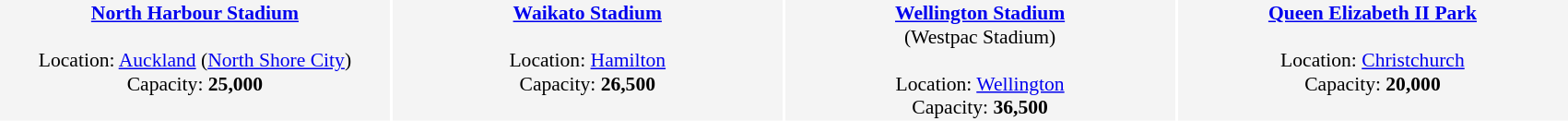<table border=0 cellspacing= cellpadding=1 style="font-size: 90%;" width=90%>
<tr>
<td width=25%></td>
<td width=25%></td>
<td width=25%></td>
<td width=25%></td>
</tr>
<tr align="center">
<td></td>
<td></td>
<td></td>
<td></td>
</tr>
<tr align="center" valign="top" bgcolor="#f4f4f4" style="border:1px solid #aaa;">
<td><strong><a href='#'>North Harbour Stadium</a></strong><br><br>Location: <a href='#'>Auckland</a> (<a href='#'>North Shore City</a>)<br>
Capacity: <strong>25,000</strong></td>
<td><strong><a href='#'>Waikato Stadium</a></strong><br><br>Location: <a href='#'>Hamilton</a><br>
Capacity: <strong>26,500</strong></td>
<td><strong><a href='#'>Wellington Stadium</a></strong><br>(Westpac Stadium)<br><br>Location: <a href='#'>Wellington</a><br>
Capacity: <strong>36,500</strong></td>
<td><strong><a href='#'>Queen Elizabeth II Park</a></strong><br><br>Location: <a href='#'>Christchurch</a><br>
Capacity: <strong>20,000</strong></td>
</tr>
</table>
